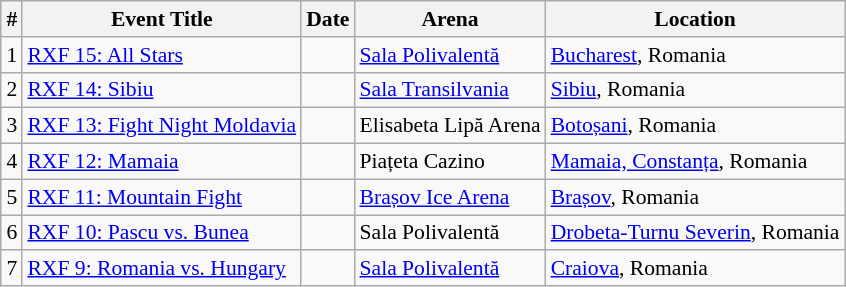<table class="sortable wikitable succession-box" style="margin:1.0em auto; font-size:90%;">
<tr>
<th scope="col">#</th>
<th scope="col">Event Title</th>
<th scope="col">Date</th>
<th scope="col">Arena</th>
<th scope="col">Location</th>
</tr>
<tr>
<td align=center>1</td>
<td><a href='#'>RXF 15: All Stars</a></td>
<td></td>
<td><a href='#'>Sala Polivalentă</a></td>
<td><a href='#'>Bucharest</a>, Romania</td>
</tr>
<tr>
<td align=center>2</td>
<td><a href='#'>RXF 14: Sibiu</a></td>
<td></td>
<td><a href='#'>Sala Transilvania</a></td>
<td><a href='#'>Sibiu</a>, Romania</td>
</tr>
<tr>
<td align=center>3</td>
<td><a href='#'>RXF 13: Fight Night Moldavia</a></td>
<td></td>
<td>Elisabeta Lipă Arena</td>
<td><a href='#'>Botoșani</a>, Romania</td>
</tr>
<tr>
<td align=center>4</td>
<td><a href='#'>RXF 12: Mamaia</a></td>
<td></td>
<td>Piațeta Cazino</td>
<td><a href='#'>Mamaia, Constanța</a>, Romania</td>
</tr>
<tr>
<td align=center>5</td>
<td><a href='#'>RXF 11: Mountain Fight</a></td>
<td></td>
<td><a href='#'>Brașov Ice Arena</a></td>
<td><a href='#'>Brașov</a>, Romania</td>
</tr>
<tr>
<td align=center>6</td>
<td><a href='#'>RXF 10: Pascu vs. Bunea</a></td>
<td></td>
<td>Sala Polivalentă</td>
<td><a href='#'>Drobeta-Turnu Severin</a>, Romania</td>
</tr>
<tr>
<td align=center>7</td>
<td><a href='#'>RXF 9: Romania vs. Hungary</a></td>
<td></td>
<td><a href='#'>Sala Polivalentă</a></td>
<td><a href='#'>Craiova</a>, Romania</td>
</tr>
</table>
